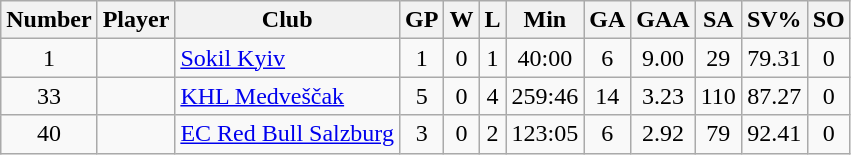<table class="wikitable sortable" style="text-align: center;">
<tr>
<th>Number</th>
<th>Player</th>
<th>Club</th>
<th>GP</th>
<th>W</th>
<th>L</th>
<th>Min</th>
<th>GA</th>
<th>GAA</th>
<th>SA</th>
<th>SV%</th>
<th>SO</th>
</tr>
<tr>
<td>1</td>
<td align=left></td>
<td align=left> <a href='#'>Sokil Kyiv</a></td>
<td>1</td>
<td>0</td>
<td>1</td>
<td>40:00</td>
<td>6</td>
<td>9.00</td>
<td>29</td>
<td>79.31</td>
<td>0</td>
</tr>
<tr>
<td>33</td>
<td align=left></td>
<td align=left> <a href='#'>KHL Medveščak</a></td>
<td>5</td>
<td>0</td>
<td>4</td>
<td>259:46</td>
<td>14</td>
<td>3.23</td>
<td>110</td>
<td>87.27</td>
<td>0</td>
</tr>
<tr>
<td>40</td>
<td align=left></td>
<td align=left> <a href='#'>EC Red Bull Salzburg</a></td>
<td>3</td>
<td>0</td>
<td>2</td>
<td>123:05</td>
<td>6</td>
<td>2.92</td>
<td>79</td>
<td>92.41</td>
<td>0</td>
</tr>
</table>
